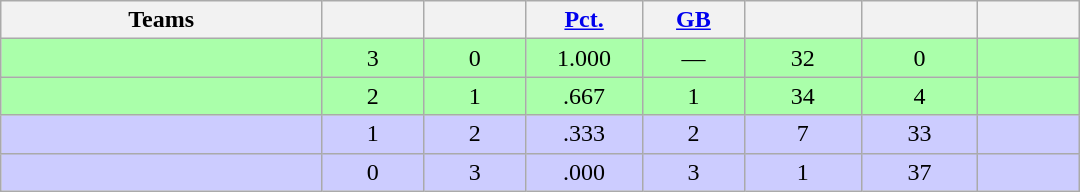<table class="wikitable sortable" width="57%" style="text-align:center;">
<tr>
<th width="22%">Teams</th>
<th width="7%"></th>
<th width="7%"></th>
<th width="8%"><a href='#'>Pct.</a></th>
<th width="7%"><a href='#'>GB</a></th>
<th width="8%"></th>
<th width="8%"></th>
<th width="7%"></th>
</tr>
<tr bgcolor=#aaffaa>
<td align=left></td>
<td>3</td>
<td>0</td>
<td>1.000</td>
<td>—</td>
<td>32</td>
<td>0</td>
<td></td>
</tr>
<tr bgcolor=#aaffaa>
<td align=left></td>
<td>2</td>
<td>1</td>
<td>.667</td>
<td>1</td>
<td>34</td>
<td>4</td>
<td></td>
</tr>
<tr bgcolor=#ccccff>
<td align=left></td>
<td>1</td>
<td>2</td>
<td>.333</td>
<td>2</td>
<td>7</td>
<td>33</td>
<td></td>
</tr>
<tr bgcolor=#ccccff>
<td align=left></td>
<td>0</td>
<td>3</td>
<td>.000</td>
<td>3</td>
<td>1</td>
<td>37</td>
<td></td>
</tr>
</table>
